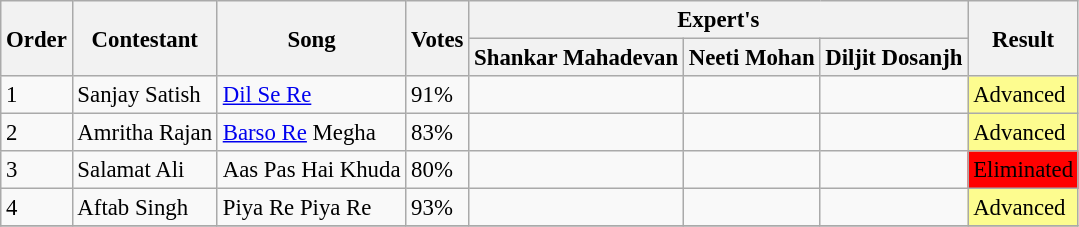<table class="wikitable sortable mw-collapsible" style="font-size: 95%;">
<tr>
<th rowspan="2">Order</th>
<th rowspan="2">Contestant</th>
<th rowspan="2">Song</th>
<th rowspan="2">Votes</th>
<th colspan="3">Expert's</th>
<th rowspan="2">Result</th>
</tr>
<tr>
<th>Shankar Mahadevan</th>
<th>Neeti Mohan</th>
<th>Diljit Dosanjh</th>
</tr>
<tr>
<td>1</td>
<td>Sanjay Satish</td>
<td><a href='#'>Dil Se Re</a></td>
<td>91%</td>
<td></td>
<td></td>
<td></td>
<td bgcolor="#fdfc8f">Advanced</td>
</tr>
<tr ->
<td>2</td>
<td>Amritha Rajan</td>
<td><a href='#'>Barso Re</a> Megha</td>
<td>83%</td>
<td></td>
<td></td>
<td></td>
<td bgcolor="#fdfc8f">Advanced</td>
</tr>
<tr>
<td>3</td>
<td>Salamat Ali</td>
<td>Aas Pas Hai Khuda</td>
<td>80%</td>
<td></td>
<td></td>
<td></td>
<td bgcolor="red">Eliminated</td>
</tr>
<tr>
<td>4</td>
<td>Aftab Singh</td>
<td>Piya Re Piya Re</td>
<td>93%</td>
<td></td>
<td></td>
<td></td>
<td bgcolor="#fdfc8f">Advanced</td>
</tr>
<tr>
</tr>
</table>
